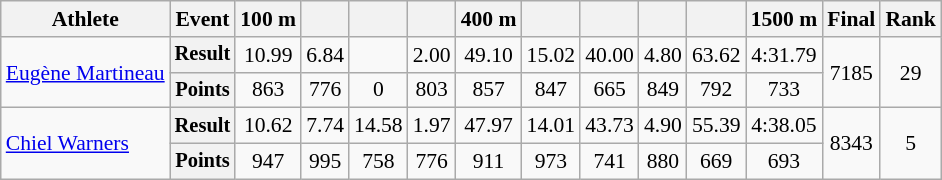<table class="wikitable" style="font-size:90%">
<tr>
<th>Athlete</th>
<th>Event</th>
<th>100 m</th>
<th></th>
<th></th>
<th></th>
<th>400 m</th>
<th></th>
<th></th>
<th></th>
<th></th>
<th>1500 m</th>
<th>Final</th>
<th>Rank</th>
</tr>
<tr align=center>
<td align=left rowspan=2><a href='#'>Eugène Martineau</a></td>
<th style="font-size:95%">Result</th>
<td>10.99</td>
<td>6.84</td>
<td></td>
<td>2.00</td>
<td>49.10</td>
<td>15.02</td>
<td>40.00</td>
<td>4.80</td>
<td>63.62</td>
<td>4:31.79</td>
<td rowspan=2>7185</td>
<td rowspan=2>29</td>
</tr>
<tr align=center>
<th style="font-size:95%">Points</th>
<td>863</td>
<td>776</td>
<td>0</td>
<td>803</td>
<td>857</td>
<td>847</td>
<td>665</td>
<td>849</td>
<td>792</td>
<td>733</td>
</tr>
<tr align=center>
<td align=left rowspan=2><a href='#'>Chiel Warners</a></td>
<th style="font-size:95%">Result</th>
<td>10.62</td>
<td>7.74</td>
<td>14.58</td>
<td>1.97</td>
<td>47.97</td>
<td>14.01</td>
<td>43.73</td>
<td>4.90</td>
<td>55.39</td>
<td>4:38.05</td>
<td rowspan=2>8343</td>
<td rowspan=2>5</td>
</tr>
<tr align=center>
<th style="font-size:95%">Points</th>
<td>947</td>
<td>995</td>
<td>758</td>
<td>776</td>
<td>911</td>
<td>973</td>
<td>741</td>
<td>880</td>
<td>669</td>
<td>693</td>
</tr>
</table>
